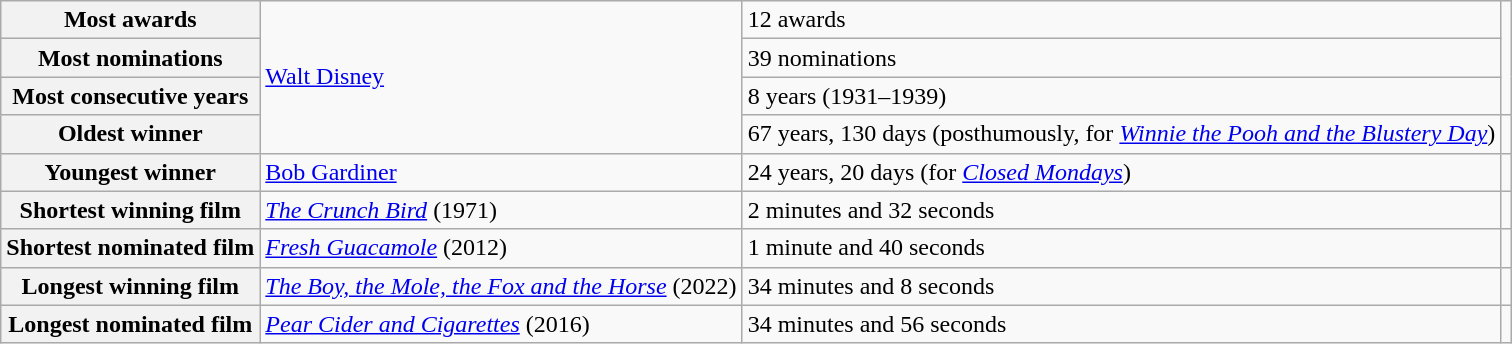<table class="wikitable">
<tr>
<th>Most awards</th>
<td rowspan="4"><a href='#'>Walt Disney</a></td>
<td>12 awards</td>
<td rowspan="3"><strong></strong></td>
</tr>
<tr>
<th>Most nominations</th>
<td>39 nominations</td>
</tr>
<tr>
<th>Most consecutive years</th>
<td>8 years (1931–1939)</td>
</tr>
<tr>
<th>Oldest winner</th>
<td>67 years, 130 days (posthumously, for <em><a href='#'>Winnie the Pooh and the Blustery Day</a></em>)</td>
<td></td>
</tr>
<tr>
<th>Youngest winner</th>
<td><a href='#'>Bob Gardiner</a></td>
<td>24 years, 20 days (for <em><a href='#'>Closed Mondays</a></em>)</td>
<td></td>
</tr>
<tr>
<th>Shortest winning film</th>
<td><em><a href='#'>The Crunch Bird</a></em> (1971)</td>
<td>2 minutes and 32 seconds</td>
<td></td>
</tr>
<tr>
<th>Shortest nominated film</th>
<td><em><a href='#'>Fresh Guacamole</a></em> (2012)</td>
<td>1 minute and 40 seconds</td>
<td></td>
</tr>
<tr>
<th>Longest winning film</th>
<td><em><a href='#'>The Boy, the Mole, the Fox and the Horse</a></em> (2022)</td>
<td>34 minutes and 8 seconds</td>
<td></td>
</tr>
<tr>
<th>Longest nominated film</th>
<td><em><a href='#'>Pear Cider and Cigarettes</a></em> (2016)</td>
<td>34 minutes and 56 seconds</td>
<td></td>
</tr>
</table>
